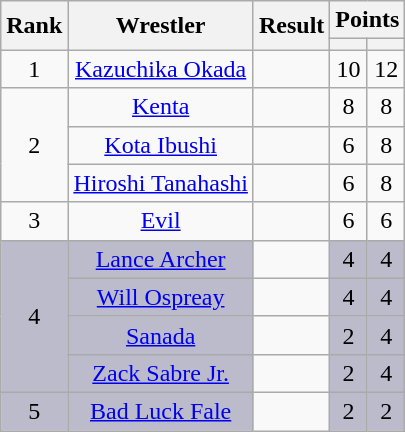<table class="wikitable mw-collapsible mw-collapsed" plainrowheaders sortable" style="text-align: center">
<tr>
<th scope="col" rowspan="2">Rank</th>
<th scope="col" rowspan="2">Wrestler</th>
<th scope="col" rowspan="2">Result</th>
<th scope="col" colspan="2">Points</th>
</tr>
<tr>
<th></th>
<th></th>
</tr>
<tr>
<td>1</td>
<td><a href='#'>Kazuchika Okada</a></td>
<td></td>
<td>10</td>
<td>12</td>
</tr>
<tr>
<td rowspan="3">2</td>
<td><a href='#'>Kenta</a></td>
<td></td>
<td>8</td>
<td>8</td>
</tr>
<tr>
<td><a href='#'>Kota Ibushi</a></td>
<td></td>
<td>6</td>
<td>8</td>
</tr>
<tr>
<td><a href='#'>Hiroshi Tanahashi</a></td>
<td></td>
<td>6</td>
<td>8</td>
</tr>
<tr>
<td>3</td>
<td><a href='#'>Evil</a></td>
<td></td>
<td>6</td>
<td>6</td>
</tr>
<tr>
<td rowspan="4" style="background: #BBBBCC;">4</td>
<td style="background: #BBBBCC;"><a href='#'>Lance Archer</a></td>
<td></td>
<td style="background: #BBBBCC;">4</td>
<td style="background: #BBBBCC;">4</td>
</tr>
<tr>
<td style="background: #BBBBCC;"><a href='#'>Will Ospreay</a></td>
<td></td>
<td style="background: #BBBBCC;">4</td>
<td style="background: #BBBBCC;">4</td>
</tr>
<tr>
<td style="background: #BBBBCC;"><a href='#'>Sanada</a></td>
<td></td>
<td style="background: #BBBBCC;">2</td>
<td style="background: #BBBBCC;">4</td>
</tr>
<tr>
<td style="background: #BBBBCC;"><a href='#'>Zack Sabre Jr.</a></td>
<td></td>
<td style="background: #BBBBCC;">2</td>
<td style="background: #BBBBCC;">4</td>
</tr>
<tr>
<td style="background: #BBBBCC;">5</td>
<td style="background: #BBBBCC;"><a href='#'>Bad Luck Fale</a></td>
<td></td>
<td style="background: #BBBBCC;">2</td>
<td style="background: #BBBBCC;">2</td>
</tr>
</table>
